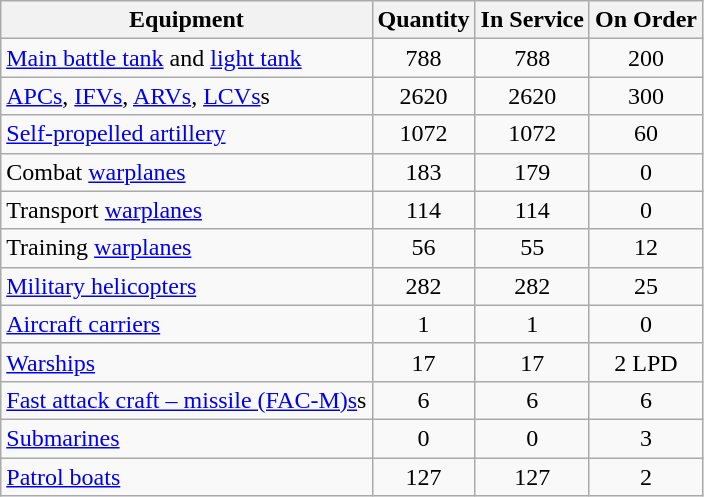<table class="wikitable">
<tr>
<th>Equipment</th>
<th>Quantity</th>
<th>In Service</th>
<th>On Order</th>
</tr>
<tr>
<td><a href='#'>Main battle tank</a> and <a href='#'>light tank</a></td>
<td align=center>788</td>
<td align=center>788</td>
<td align=center>200</td>
</tr>
<tr>
<td><a href='#'>APCs</a>, <a href='#'>IFVs</a>, <a href='#'>ARVs</a>, <a href='#'>LCVs</a>s</td>
<td align=center>2620</td>
<td align=center>2620</td>
<td align=center>300</td>
</tr>
<tr>
<td><a href='#'>Self-propelled artillery</a></td>
<td align=center>1072</td>
<td align=center>1072</td>
<td align=center>60</td>
</tr>
<tr>
<td>Combat <a href='#'>warplanes</a></td>
<td align=center>183</td>
<td align=center>179</td>
<td align=center>0</td>
</tr>
<tr>
<td>Transport <a href='#'>warplanes</a></td>
<td align=center>114</td>
<td align=center>114</td>
<td align=center>0</td>
</tr>
<tr>
<td>Training <a href='#'>warplanes</a></td>
<td align=center>56</td>
<td align=center>55</td>
<td align=center>12</td>
</tr>
<tr>
<td><a href='#'>Military helicopters</a></td>
<td align=center>282</td>
<td align=center>282</td>
<td align=center>25</td>
</tr>
<tr>
<td><a href='#'>Aircraft carriers</a></td>
<td align=center>1</td>
<td align=center>1</td>
<td align=center>0</td>
</tr>
<tr>
<td><a href='#'>Warships</a></td>
<td align=center>17</td>
<td align=center>17</td>
<td align=center>2 LPD</td>
</tr>
<tr>
<td><a href='#'>Fast attack craft – missile (FAC-M)s</a>s</td>
<td align=center>6</td>
<td align=center>6</td>
<td align=center>6</td>
</tr>
<tr>
<td><a href='#'>Submarines</a></td>
<td align=center>0</td>
<td align=center>0</td>
<td align=center>3</td>
</tr>
<tr>
<td><a href='#'>Patrol boats</a></td>
<td align=center>127</td>
<td align=center>127</td>
<td align=center>2</td>
</tr>
</table>
